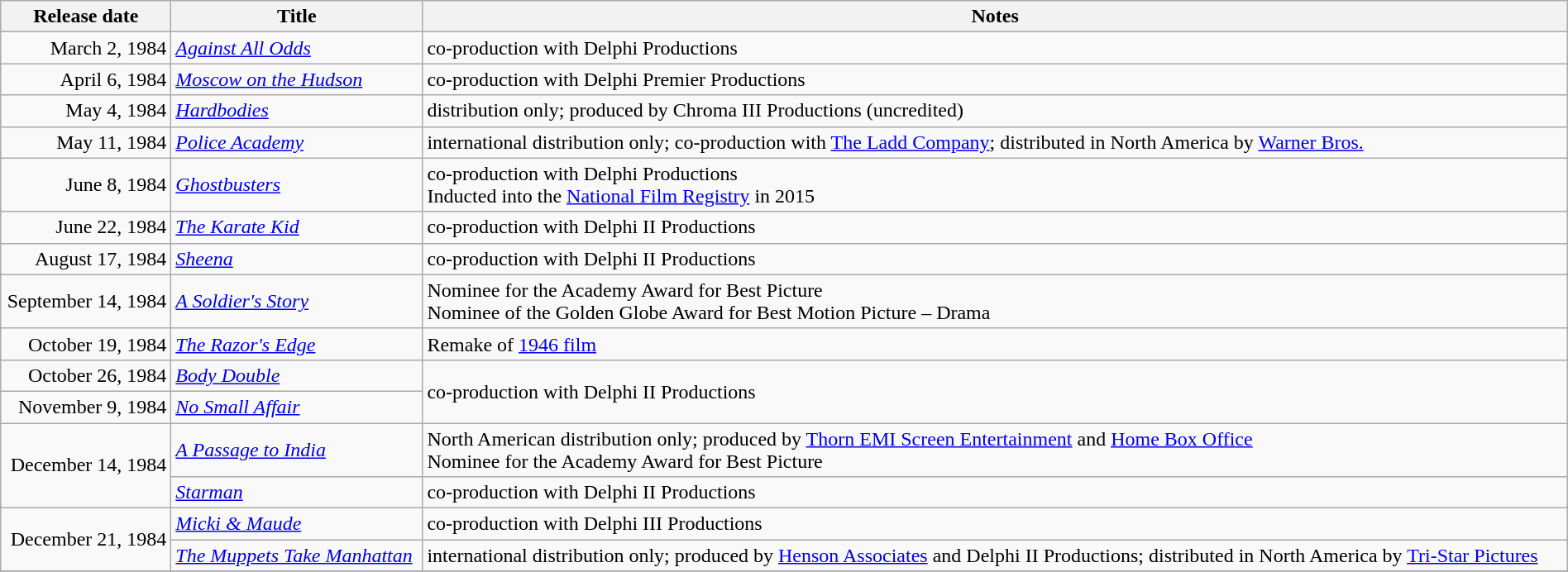<table class="wikitable sortable" style="width:100%;">
<tr>
<th scope="col" style="width:130px;">Release date</th>
<th>Title</th>
<th>Notes</th>
</tr>
<tr>
<td style="text-align:right;">March 2, 1984</td>
<td><em><a href='#'>Against All Odds</a></em></td>
<td>co-production with Delphi Productions</td>
</tr>
<tr>
<td style="text-align:right;">April 6, 1984</td>
<td><em><a href='#'>Moscow on the Hudson</a></em></td>
<td>co-production with Delphi Premier Productions</td>
</tr>
<tr>
<td style="text-align:right;">May 4, 1984</td>
<td><em><a href='#'>Hardbodies</a></em></td>
<td>distribution only; produced by Chroma III Productions (uncredited)</td>
</tr>
<tr>
<td style="text-align:right;">May 11, 1984</td>
<td><em><a href='#'>Police Academy</a></em></td>
<td>international distribution only; co-production with <a href='#'>The Ladd Company</a>; distributed in North America by <a href='#'>Warner Bros.</a></td>
</tr>
<tr>
<td style="text-align:right;">June 8, 1984</td>
<td><em><a href='#'>Ghostbusters</a></em></td>
<td>co-production with Delphi Productions<br>Inducted into the <a href='#'>National Film Registry</a> in 2015</td>
</tr>
<tr>
<td style="text-align:right;">June 22, 1984</td>
<td><em><a href='#'>The Karate Kid</a></em></td>
<td>co-production with Delphi II Productions</td>
</tr>
<tr>
<td style="text-align:right;">August 17, 1984</td>
<td><em><a href='#'>Sheena</a></em></td>
<td>co-production with Delphi II Productions</td>
</tr>
<tr>
<td style="text-align:right;">September 14, 1984</td>
<td><em><a href='#'>A Soldier's Story</a></em></td>
<td>Nominee for the Academy Award for Best Picture<br>Nominee of the Golden Globe Award for Best Motion Picture – Drama</td>
</tr>
<tr>
<td style="text-align:right;">October 19, 1984</td>
<td><em><a href='#'>The Razor's Edge</a></em></td>
<td>Remake of <a href='#'>1946 film</a></td>
</tr>
<tr>
<td style="text-align:right;">October 26, 1984</td>
<td><em><a href='#'>Body Double</a></em></td>
<td rowspan="2">co-production with Delphi II Productions</td>
</tr>
<tr>
<td style="text-align:right;">November 9, 1984</td>
<td><em><a href='#'>No Small Affair</a></em></td>
</tr>
<tr>
<td style="text-align:right;" rowspan="2">December 14, 1984</td>
<td><em><a href='#'>A Passage to India</a></em></td>
<td>North American distribution only; produced by <a href='#'>Thorn EMI Screen Entertainment</a> and <a href='#'>Home Box Office</a><br>Nominee for the Academy Award for Best Picture</td>
</tr>
<tr>
<td><em><a href='#'>Starman</a></em></td>
<td>co-production with Delphi II Productions</td>
</tr>
<tr>
<td style="text-align:right;" rowspan="2">December 21, 1984</td>
<td><em><a href='#'>Micki & Maude</a></em></td>
<td>co-production with Delphi III Productions</td>
</tr>
<tr>
<td><em><a href='#'>The Muppets Take Manhattan</a></em></td>
<td>international distribution only; produced by <a href='#'>Henson Associates</a> and Delphi II Productions; distributed in North America by <a href='#'>Tri-Star Pictures</a></td>
</tr>
<tr>
</tr>
</table>
